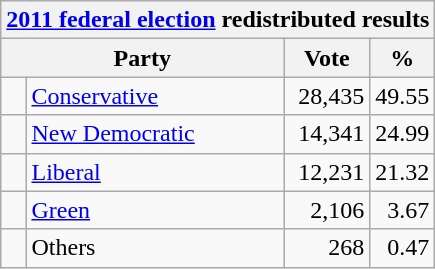<table class="wikitable">
<tr>
<th colspan="4"><a href='#'>2011 federal election</a> redistributed results</th>
</tr>
<tr>
<th width="130" bgcolor="#ddddff" colspan="2">Party</th>
<th width="50" bgcolor="#ddddff">Vote</th>
<th width="30" bgcolor="#ddddff">%</th>
</tr>
<tr>
<td> </td>
<td><a href='#'>Conservative</a></td>
<td align=right>28,435</td>
<td align=right>49.55</td>
</tr>
<tr>
<td> </td>
<td><a href='#'>New Democratic</a></td>
<td align=right>14,341</td>
<td align=right>24.99</td>
</tr>
<tr>
<td> </td>
<td><a href='#'>Liberal</a></td>
<td align=right>12,231</td>
<td align=right>21.32</td>
</tr>
<tr>
<td> </td>
<td><a href='#'>Green</a></td>
<td align=right>2,106</td>
<td align=right>3.67</td>
</tr>
<tr>
<td> </td>
<td>Others</td>
<td align=right>268</td>
<td align=right>0.47</td>
</tr>
</table>
